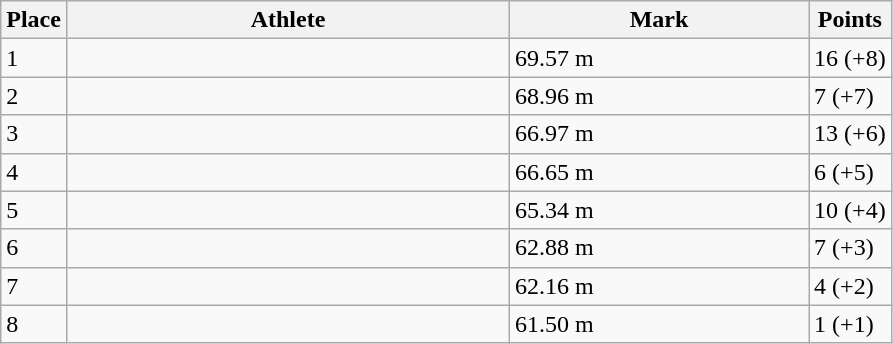<table class="wikitable sortable">
<tr>
<th>Place</th>
<th style="width:18em">Athlete</th>
<th style="width:12em">Mark</th>
<th>Points</th>
</tr>
<tr>
<td>1</td>
<td></td>
<td>69.57 m</td>
<td>16 (+8)</td>
</tr>
<tr>
<td>2</td>
<td></td>
<td>68.96 m</td>
<td>7 (+7)</td>
</tr>
<tr>
<td>3</td>
<td></td>
<td>66.97 m</td>
<td>13 (+6)</td>
</tr>
<tr>
<td>4</td>
<td></td>
<td>66.65 m</td>
<td>6 (+5)</td>
</tr>
<tr>
<td>5</td>
<td></td>
<td>65.34 m</td>
<td>10 (+4)</td>
</tr>
<tr>
<td>6</td>
<td></td>
<td>62.88 m</td>
<td>7 (+3)</td>
</tr>
<tr>
<td>7</td>
<td></td>
<td>62.16 m</td>
<td>4 (+2)</td>
</tr>
<tr>
<td>8</td>
<td></td>
<td>61.50 m</td>
<td>1 (+1)</td>
</tr>
</table>
